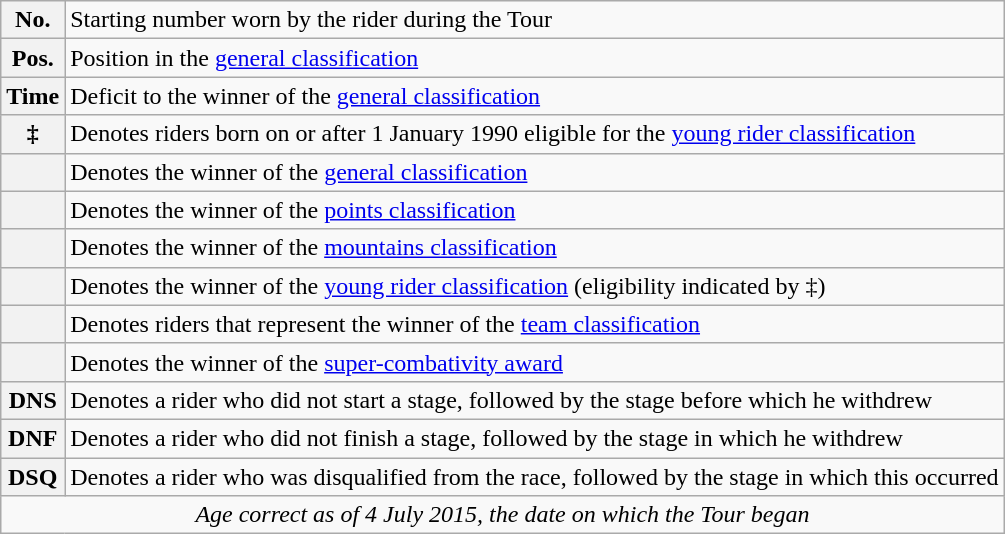<table class="wikitable">
<tr>
<th scope="row" style="text-align:center;">No.</th>
<td>Starting number worn by the rider during the Tour</td>
</tr>
<tr>
<th scope="row" style="text-align:center;">Pos.</th>
<td>Position in the <a href='#'>general classification</a></td>
</tr>
<tr>
<th scope="row" style="text-align:center;">Time</th>
<td>Deficit to the winner of the <a href='#'>general classification</a></td>
</tr>
<tr>
<th scope="row" style="text-align:center;">‡</th>
<td>Denotes riders born on or after 1 January 1990 eligible for the <a href='#'>young rider classification</a></td>
</tr>
<tr>
<th scope="row" style="text-align:center;"></th>
<td>Denotes the winner of the <a href='#'>general classification</a></td>
</tr>
<tr>
<th scope="row" style="text-align:center;"></th>
<td>Denotes the winner of the <a href='#'>points classification</a></td>
</tr>
<tr>
<th scope="row" style="text-align:center;"></th>
<td>Denotes the winner of the <a href='#'>mountains classification</a></td>
</tr>
<tr>
<th scope="row" style="text-align:center;"></th>
<td>Denotes the winner of the <a href='#'>young rider classification</a> (eligibility indicated by ‡)</td>
</tr>
<tr>
<th scope="row" style="text-align:center;"></th>
<td>Denotes riders that represent the winner of the <a href='#'>team classification</a></td>
</tr>
<tr>
<th scope="row" style="text-align:center;"></th>
<td>Denotes the winner of the <a href='#'>super-combativity award</a></td>
</tr>
<tr>
<th scope="row" style="text-align:center;">DNS</th>
<td>Denotes a rider who did not start a stage, followed by the stage before which he withdrew</td>
</tr>
<tr>
<th scope="row" style="text-align:center;">DNF</th>
<td>Denotes a rider who did not finish a stage, followed by the stage in which he withdrew</td>
</tr>
<tr>
<th scope="row" style="text-align:center;">DSQ</th>
<td>Denotes a rider who was disqualified from the race, followed by the stage in which this occurred</td>
</tr>
<tr>
<td style="text-align:center;" colspan="2"><em>Age correct as of 4 July 2015, the date on which the Tour began</em></td>
</tr>
</table>
